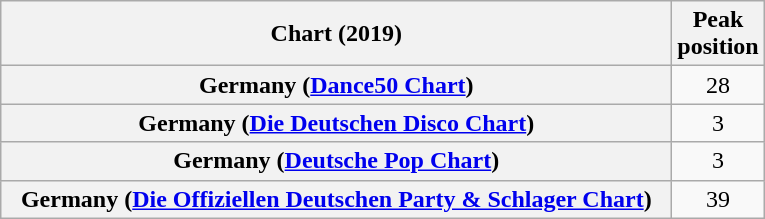<table class="wikitable sortable plainrowheaders" style="text-align:center">
<tr>
<th scope="col" style="width:27.5em;">Chart (2019)</th>
<th scope="col">Peak<br>position</th>
</tr>
<tr>
<th scope="row">Germany (<a href='#'>Dance50 Chart</a>)</th>
<td>28</td>
</tr>
<tr>
<th scope="row">Germany (<a href='#'>Die Deutschen Disco Chart</a>)</th>
<td>3</td>
</tr>
<tr>
<th scope="row">Germany (<a href='#'>Deutsche Pop Chart</a>)</th>
<td>3</td>
</tr>
<tr>
<th scope="row">Germany (<a href='#'>Die Offiziellen Deutschen Party & Schlager Chart</a>)</th>
<td>39</td>
</tr>
</table>
